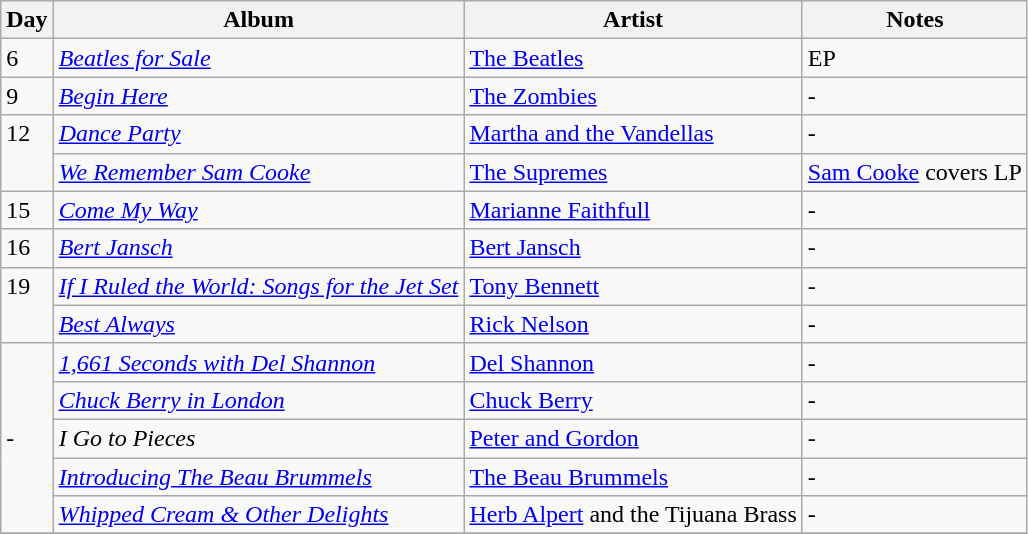<table class="wikitable">
<tr>
<th>Day</th>
<th>Album</th>
<th>Artist</th>
<th>Notes</th>
</tr>
<tr>
<td rowspan="1" valign="top">6</td>
<td><em><a href='#'>Beatles for Sale</a></em></td>
<td><a href='#'>The Beatles</a></td>
<td>EP</td>
</tr>
<tr>
<td rowspan="1" valign="top">9</td>
<td><em><a href='#'>Begin Here</a></em></td>
<td><a href='#'>The Zombies</a></td>
<td>-</td>
</tr>
<tr>
<td rowspan="2" valign="top">12</td>
<td><em><a href='#'>Dance Party</a></em></td>
<td><a href='#'>Martha and the Vandellas</a></td>
<td>-</td>
</tr>
<tr>
<td><em><a href='#'>We Remember Sam Cooke</a></em></td>
<td><a href='#'>The Supremes</a></td>
<td><a href='#'>Sam Cooke</a> covers LP</td>
</tr>
<tr>
<td rowspan="1" valign="top">15</td>
<td><em><a href='#'>Come My Way</a></em></td>
<td><a href='#'>Marianne Faithfull</a></td>
<td>-</td>
</tr>
<tr>
<td rowspan="1" valign="top">16</td>
<td><em><a href='#'>Bert Jansch</a></em></td>
<td><a href='#'>Bert Jansch</a></td>
<td>-</td>
</tr>
<tr>
<td rowspan="2" valign="top">19</td>
<td><em><a href='#'>If I Ruled the World: Songs for the Jet Set</a></em></td>
<td><a href='#'>Tony Bennett</a></td>
<td>-</td>
</tr>
<tr>
<td><em><a href='#'>Best Always</a></em></td>
<td><a href='#'>Rick Nelson</a></td>
<td>-</td>
</tr>
<tr>
<td rowspan="5">-</td>
<td><em><a href='#'>1,661 Seconds with Del Shannon</a></em></td>
<td><a href='#'>Del Shannon</a></td>
<td>-</td>
</tr>
<tr>
<td><em><a href='#'>Chuck Berry in London</a></em></td>
<td><a href='#'>Chuck Berry</a></td>
<td>-</td>
</tr>
<tr>
<td><em>I Go to Pieces</em></td>
<td><a href='#'>Peter and Gordon</a></td>
<td>-</td>
</tr>
<tr>
<td><em><a href='#'>Introducing The Beau Brummels</a></em></td>
<td><a href='#'>The Beau Brummels</a></td>
<td>-</td>
</tr>
<tr>
<td><em><a href='#'>Whipped Cream & Other Delights</a></em></td>
<td><a href='#'>Herb Alpert</a> and the Tijuana Brass</td>
<td>-</td>
</tr>
<tr>
</tr>
</table>
